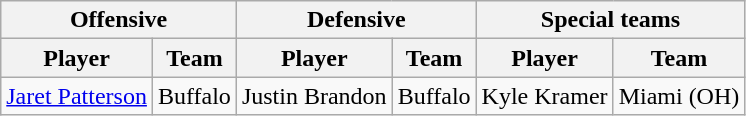<table class="wikitable" style="display: inline-table;">
<tr>
<th colspan="2">Offensive</th>
<th colspan="2">Defensive</th>
<th colspan="2">Special teams</th>
</tr>
<tr>
<th>Player</th>
<th>Team</th>
<th>Player</th>
<th>Team</th>
<th>Player</th>
<th>Team</th>
</tr>
<tr>
<td><a href='#'>Jaret Patterson</a></td>
<td>Buffalo</td>
<td>Justin Brandon</td>
<td>Buffalo</td>
<td>Kyle Kramer</td>
<td>Miami (OH)</td>
</tr>
</table>
